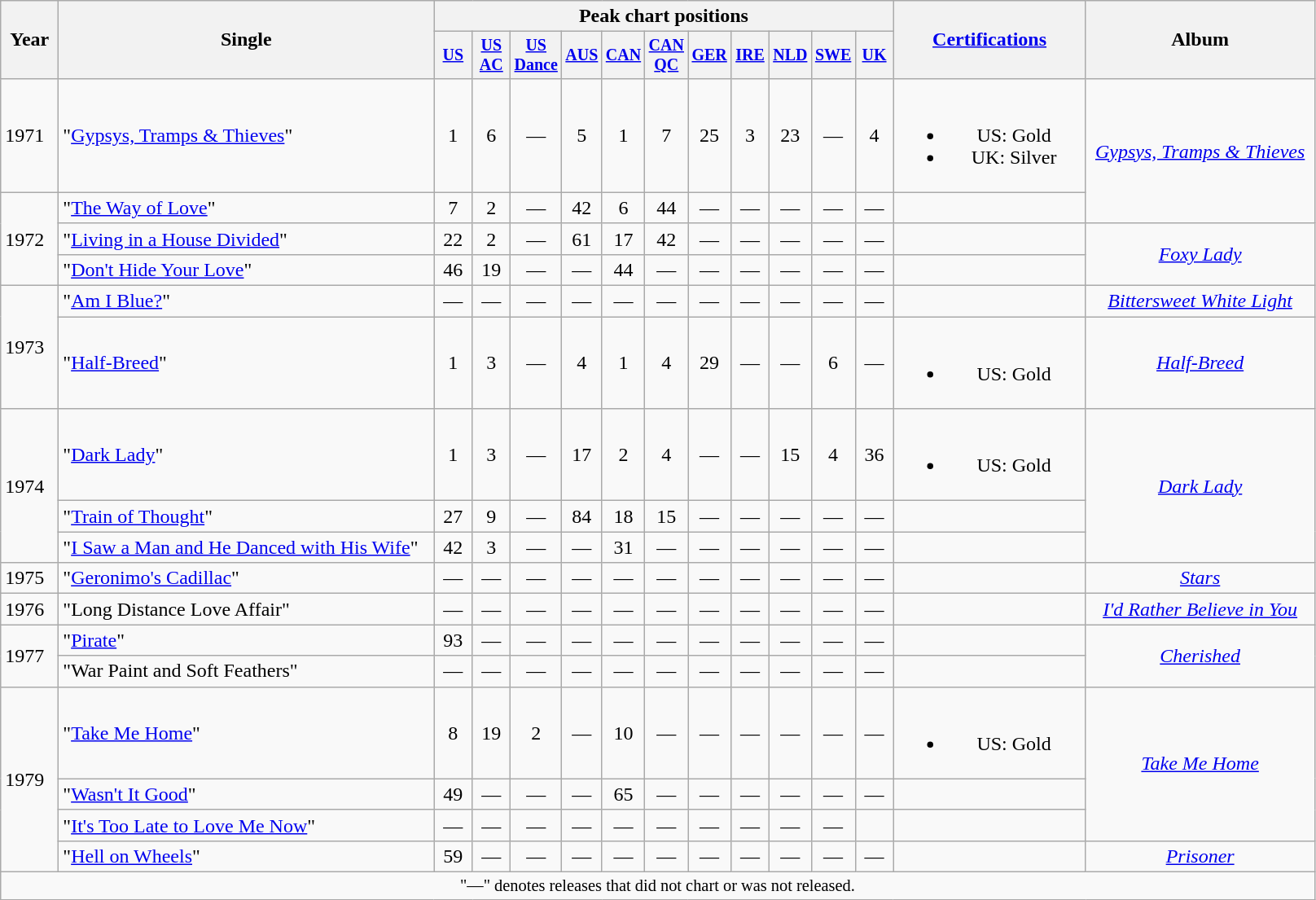<table class="wikitable" >
<tr>
<th width=40 rowspan=2>Year</th>
<th width=300 rowspan="2">Single</th>
<th colspan=11>Peak chart positions</th>
<th rowspan=2 width="150"><a href='#'>Certifications</a></th>
<th rowspan=2 width=180>Album</th>
</tr>
<tr style="font-size:smaller;">
<th width="25"><a href='#'>US</a><br></th>
<th width="25"><a href='#'>US AC</a><br></th>
<th width="25"><a href='#'>US Dance</a><br></th>
<th width="25"><a href='#'>AUS</a><br></th>
<th width="25"><a href='#'>CAN</a><br></th>
<th width="25"><a href='#'>CAN<br>QC</a><br></th>
<th width="25"><a href='#'>GER</a><br></th>
<th width="25"><a href='#'>IRE</a><br></th>
<th width="25"><a href='#'>NLD</a><br></th>
<th width="25"><a href='#'>SWE</a><br></th>
<th width="25"><a href='#'>UK</a><br></th>
</tr>
<tr align="center">
<td align="left">1971</td>
<td align="left">"<a href='#'>Gypsys, Tramps & Thieves</a>"</td>
<td>1</td>
<td>6</td>
<td>—</td>
<td>5</td>
<td>1</td>
<td>7</td>
<td>25</td>
<td>3</td>
<td>23</td>
<td>—</td>
<td>4</td>
<td><br><ul><li>US: Gold</li><li>UK: Silver</li></ul></td>
<td rowspan=2><em><a href='#'>Gypsys, Tramps & Thieves</a></em></td>
</tr>
<tr align="center">
<td align="left" rowspan=3>1972</td>
<td align="left">"<a href='#'>The Way of Love</a>"</td>
<td>7</td>
<td>2</td>
<td>—</td>
<td>42</td>
<td>6</td>
<td>44</td>
<td>—</td>
<td>—</td>
<td>—</td>
<td>—</td>
<td>—</td>
<td></td>
</tr>
<tr align="center">
<td align="left">"<a href='#'>Living in a House Divided</a>"</td>
<td>22</td>
<td>2</td>
<td>—</td>
<td>61</td>
<td>17</td>
<td>42</td>
<td>—</td>
<td>—</td>
<td>—</td>
<td>—</td>
<td>—</td>
<td></td>
<td rowspan=2><em><a href='#'>Foxy Lady</a></em></td>
</tr>
<tr align="center">
<td align="left">"<a href='#'>Don't Hide Your Love</a>"</td>
<td>46</td>
<td>19</td>
<td>—</td>
<td>—</td>
<td>44</td>
<td>—</td>
<td>—</td>
<td>—</td>
<td>—</td>
<td>—</td>
<td>—</td>
<td></td>
</tr>
<tr align="center">
<td align="left" rowspan=2>1973</td>
<td align="left">"<a href='#'>Am I Blue?</a>"</td>
<td>—</td>
<td>—</td>
<td>—</td>
<td>—</td>
<td>—</td>
<td>—</td>
<td>—</td>
<td>—</td>
<td>—</td>
<td>—</td>
<td>—</td>
<td></td>
<td><em><a href='#'>Bittersweet White Light</a></em></td>
</tr>
<tr align="center">
<td align="left">"<a href='#'>Half-Breed</a>"</td>
<td>1</td>
<td>3</td>
<td>—</td>
<td>4</td>
<td>1</td>
<td>4</td>
<td>29</td>
<td>—</td>
<td>—</td>
<td>6</td>
<td>—</td>
<td><br><ul><li>US: Gold</li></ul></td>
<td><em><a href='#'>Half-Breed</a></em></td>
</tr>
<tr align="center">
<td align="left" rowspan=3>1974</td>
<td align="left">"<a href='#'>Dark Lady</a>"</td>
<td>1</td>
<td>3</td>
<td>—</td>
<td>17</td>
<td>2</td>
<td>4</td>
<td>—</td>
<td>—</td>
<td>15</td>
<td>4</td>
<td>36</td>
<td><br><ul><li>US: Gold</li></ul></td>
<td rowspan=3><em><a href='#'>Dark Lady</a></em></td>
</tr>
<tr align="center">
<td align="left">"<a href='#'>Train of Thought</a>"</td>
<td>27</td>
<td>9</td>
<td>—</td>
<td>84</td>
<td>18</td>
<td>15</td>
<td>—</td>
<td>—</td>
<td>—</td>
<td>—</td>
<td>—</td>
<td></td>
</tr>
<tr align="center">
<td align="left">"<a href='#'>I Saw a Man and He Danced with His Wife</a>"</td>
<td>42</td>
<td>3</td>
<td>—</td>
<td>—</td>
<td>31</td>
<td>—</td>
<td>—</td>
<td>—</td>
<td>—</td>
<td>—</td>
<td>—</td>
<td></td>
</tr>
<tr align="center">
<td align="left">1975</td>
<td align="left">"<a href='#'>Geronimo's Cadillac</a>"</td>
<td>—</td>
<td>—</td>
<td>—</td>
<td>—</td>
<td>—</td>
<td>—</td>
<td>—</td>
<td>—</td>
<td>—</td>
<td>—</td>
<td>—</td>
<td></td>
<td><em><a href='#'>Stars</a></em></td>
</tr>
<tr align="center">
<td align="left">1976</td>
<td align="left">"Long Distance Love Affair"</td>
<td>—</td>
<td>—</td>
<td>—</td>
<td>—</td>
<td>—</td>
<td>—</td>
<td>—</td>
<td>—</td>
<td>—</td>
<td>—</td>
<td>—</td>
<td></td>
<td><em><a href='#'>I'd Rather Believe in You</a></em></td>
</tr>
<tr align="center">
<td align="left" rowspan=2>1977</td>
<td align="left">"<a href='#'>Pirate</a>"</td>
<td>93</td>
<td>—</td>
<td>—</td>
<td>—</td>
<td>—</td>
<td>—</td>
<td>—</td>
<td>—</td>
<td>—</td>
<td>—</td>
<td>—</td>
<td></td>
<td rowspan=2><em><a href='#'>Cherished</a></em></td>
</tr>
<tr align="center">
<td align="left">"War Paint and Soft Feathers"</td>
<td>—</td>
<td>—</td>
<td>—</td>
<td>—</td>
<td>—</td>
<td>—</td>
<td>—</td>
<td>—</td>
<td>—</td>
<td>—</td>
<td>—</td>
<td></td>
</tr>
<tr align="center">
<td align="left" rowspan=4>1979</td>
<td align="left">"<a href='#'>Take Me Home</a>"</td>
<td>8</td>
<td>19</td>
<td>2</td>
<td>—</td>
<td>10</td>
<td>—</td>
<td>—</td>
<td>—</td>
<td>—</td>
<td>—</td>
<td>—</td>
<td><br><ul><li>US: Gold</li></ul></td>
<td rowspan=3><em><a href='#'>Take Me Home</a></em></td>
</tr>
<tr align="center">
<td align="left">"<a href='#'>Wasn't It Good</a>"</td>
<td>49</td>
<td>—</td>
<td>—</td>
<td>—</td>
<td>65</td>
<td>—</td>
<td>—</td>
<td>—</td>
<td>—</td>
<td>—</td>
<td>—</td>
<td></td>
</tr>
<tr align="center">
<td align="left">"<a href='#'>It's Too Late to Love Me Now</a>"</td>
<td>—</td>
<td>—</td>
<td>—</td>
<td>—</td>
<td>—</td>
<td>—</td>
<td>—</td>
<td>—</td>
<td>—</td>
<td>—</td>
<td></td>
</tr>
<tr align="center">
<td align="left">"<a href='#'>Hell on Wheels</a>"</td>
<td>59</td>
<td>—</td>
<td>—</td>
<td>—</td>
<td>—</td>
<td>—</td>
<td>—</td>
<td>—</td>
<td>—</td>
<td>—</td>
<td>—</td>
<td></td>
<td><em><a href='#'>Prisoner</a></em></td>
</tr>
<tr align="center">
<td align="center" colspan="21" style="font-size:85%">"—" denotes releases that did not chart or was not released.</td>
</tr>
</table>
